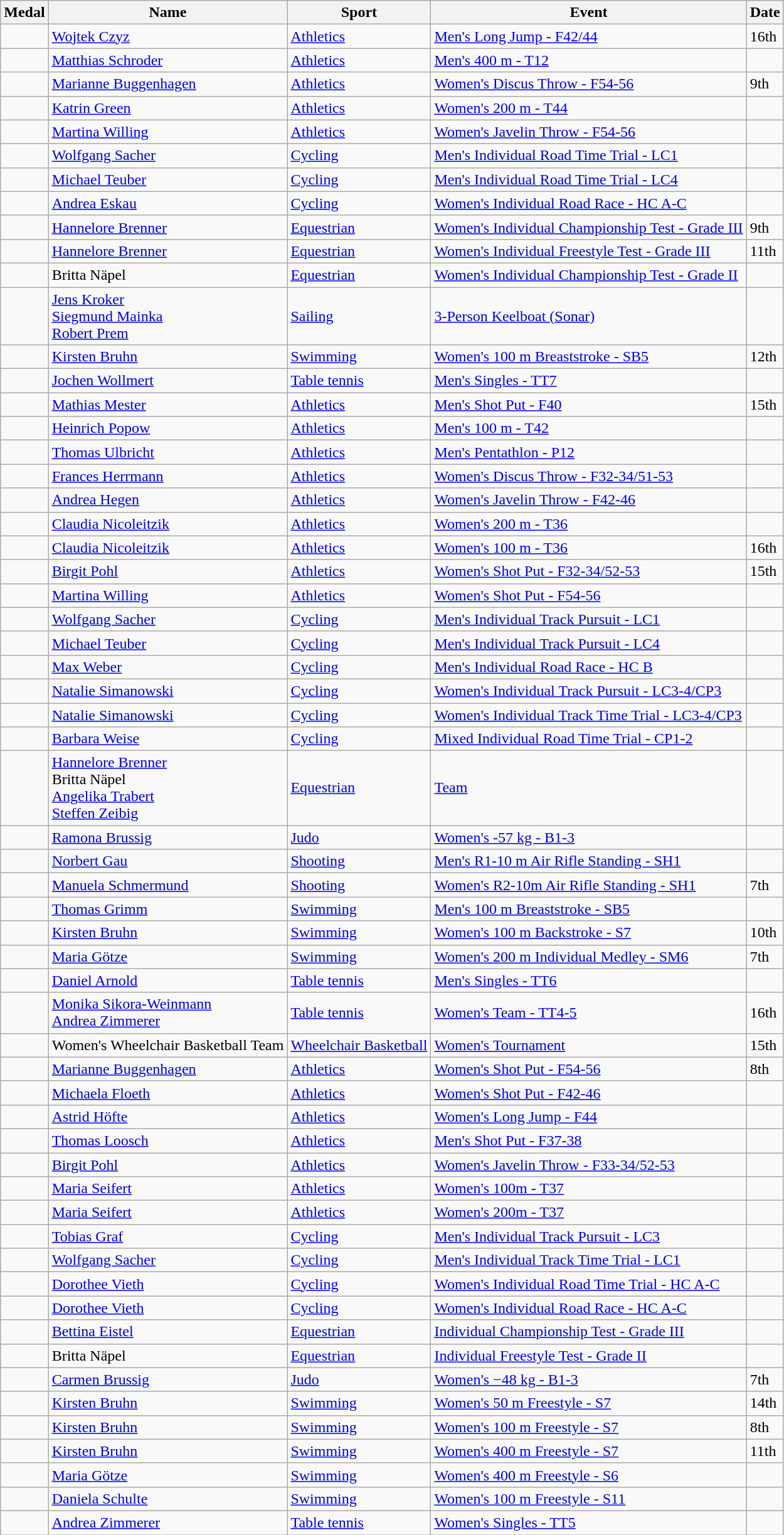<table class="wikitable sortable">
<tr>
<th>Medal</th>
<th>Name</th>
<th>Sport</th>
<th>Event</th>
<th>Date</th>
</tr>
<tr>
<td></td>
<td><a href='#'>Wojtek Czyz</a></td>
<td><a href='#'>Athletics</a></td>
<td><a href='#'>Men's Long Jump - F42/44</a></td>
<td>16th</td>
</tr>
<tr>
<td></td>
<td><a href='#'>Matthias Schroder</a></td>
<td><a href='#'>Athletics</a></td>
<td><a href='#'>Men's 400 m - T12</a></td>
<td></td>
</tr>
<tr>
<td></td>
<td><a href='#'>Marianne Buggenhagen</a></td>
<td><a href='#'>Athletics</a></td>
<td><a href='#'>Women's Discus Throw - F54-56</a></td>
<td>9th</td>
</tr>
<tr>
<td></td>
<td><a href='#'>Katrin Green</a></td>
<td><a href='#'>Athletics</a></td>
<td><a href='#'>Women's 200 m - T44</a></td>
<td></td>
</tr>
<tr>
<td></td>
<td><a href='#'>Martina Willing</a></td>
<td><a href='#'>Athletics</a></td>
<td><a href='#'>Women's Javelin Throw - F54-56</a></td>
<td></td>
</tr>
<tr>
<td></td>
<td><a href='#'>Wolfgang Sacher</a></td>
<td><a href='#'>Cycling</a></td>
<td><a href='#'>Men's Individual Road Time Trial - LC1</a></td>
<td></td>
</tr>
<tr>
<td></td>
<td><a href='#'>Michael Teuber</a></td>
<td><a href='#'>Cycling</a></td>
<td><a href='#'>Men's Individual Road Time Trial - LC4</a></td>
<td></td>
</tr>
<tr>
<td></td>
<td><a href='#'>Andrea Eskau</a></td>
<td><a href='#'>Cycling</a></td>
<td><a href='#'>Women's Individual Road Race - HC A-C</a></td>
<td></td>
</tr>
<tr>
<td></td>
<td><a href='#'>Hannelore Brenner</a></td>
<td><a href='#'>Equestrian</a></td>
<td><a href='#'>Women's Individual Championship Test - Grade III</a></td>
<td>9th</td>
</tr>
<tr>
<td></td>
<td><a href='#'>Hannelore Brenner</a></td>
<td><a href='#'>Equestrian</a></td>
<td><a href='#'>Women's Individual Freestyle Test - Grade III</a></td>
<td>11th</td>
</tr>
<tr>
<td></td>
<td>Britta Näpel</td>
<td><a href='#'>Equestrian</a></td>
<td><a href='#'>Women's Individual Championship Test - Grade II</a></td>
<td></td>
</tr>
<tr>
<td></td>
<td><a href='#'>Jens Kroker</a><br><a href='#'>Siegmund Mainka</a><br><a href='#'>Robert Prem</a></td>
<td><a href='#'>Sailing</a></td>
<td><a href='#'>3-Person Keelboat (Sonar)</a></td>
<td></td>
</tr>
<tr>
<td></td>
<td><a href='#'>Kirsten Bruhn</a></td>
<td><a href='#'>Swimming</a></td>
<td><a href='#'>Women's 100 m Breaststroke - SB5</a></td>
<td>12th</td>
</tr>
<tr>
<td></td>
<td><a href='#'>Jochen Wollmert</a></td>
<td><a href='#'>Table tennis</a></td>
<td><a href='#'>Men's Singles - TT7</a></td>
<td></td>
</tr>
<tr>
<td></td>
<td><a href='#'>Mathias Mester</a></td>
<td><a href='#'>Athletics</a></td>
<td><a href='#'>Men's Shot Put - F40</a></td>
<td>15th</td>
</tr>
<tr>
<td></td>
<td><a href='#'>Heinrich Popow</a></td>
<td><a href='#'>Athletics</a></td>
<td><a href='#'>Men's 100 m - T42</a></td>
<td></td>
</tr>
<tr>
<td></td>
<td><a href='#'>Thomas Ulbricht</a></td>
<td><a href='#'>Athletics</a></td>
<td><a href='#'>Men's Pentathlon - P12</a></td>
<td></td>
</tr>
<tr>
<td></td>
<td><a href='#'>Frances Herrmann</a></td>
<td><a href='#'>Athletics</a></td>
<td><a href='#'>Women's Discus Throw - F32-34/51-53</a></td>
<td></td>
</tr>
<tr>
<td></td>
<td><a href='#'>Andrea Hegen</a></td>
<td><a href='#'>Athletics</a></td>
<td><a href='#'>Women's Javelin Throw - F42-46</a></td>
<td></td>
</tr>
<tr>
<td></td>
<td><a href='#'>Claudia Nicoleitzik</a></td>
<td><a href='#'>Athletics</a></td>
<td><a href='#'>Women's 200 m - T36</a></td>
<td></td>
</tr>
<tr>
<td></td>
<td><a href='#'>Claudia Nicoleitzik</a></td>
<td><a href='#'>Athletics</a></td>
<td><a href='#'>Women's 100 m - T36</a></td>
<td>16th</td>
</tr>
<tr>
<td></td>
<td><a href='#'>Birgit Pohl</a></td>
<td><a href='#'>Athletics</a></td>
<td><a href='#'>Women's Shot Put - F32-34/52-53</a></td>
<td>15th</td>
</tr>
<tr>
<td></td>
<td><a href='#'>Martina Willing</a></td>
<td><a href='#'>Athletics</a></td>
<td><a href='#'>Women's Shot Put - F54-56</a></td>
<td></td>
</tr>
<tr>
<td></td>
<td><a href='#'>Wolfgang Sacher</a></td>
<td><a href='#'>Cycling</a></td>
<td><a href='#'>Men's Individual Track Pursuit - LC1</a></td>
<td></td>
</tr>
<tr>
<td></td>
<td><a href='#'>Michael Teuber</a></td>
<td><a href='#'>Cycling</a></td>
<td><a href='#'>Men's Individual Track Pursuit - LC4</a></td>
<td></td>
</tr>
<tr>
<td></td>
<td><a href='#'>Max Weber</a></td>
<td><a href='#'>Cycling</a></td>
<td><a href='#'>Men's Individual Road Race - HC B</a></td>
<td></td>
</tr>
<tr>
<td></td>
<td><a href='#'>Natalie Simanowski</a></td>
<td><a href='#'>Cycling</a></td>
<td><a href='#'>Women's Individual Track Pursuit - LC3-4/CP3</a></td>
<td></td>
</tr>
<tr>
<td></td>
<td><a href='#'>Natalie Simanowski</a></td>
<td><a href='#'>Cycling</a></td>
<td><a href='#'>Women's Individual Track Time Trial - LC3-4/CP3</a></td>
<td></td>
</tr>
<tr>
<td></td>
<td><a href='#'>Barbara Weise</a></td>
<td><a href='#'>Cycling</a></td>
<td><a href='#'>Mixed Individual Road Time Trial - CP1-2</a></td>
<td></td>
</tr>
<tr>
<td></td>
<td><a href='#'>Hannelore Brenner</a><br>Britta Näpel<br><a href='#'>Angelika Trabert</a><br><a href='#'>Steffen Zeibig</a></td>
<td><a href='#'>Equestrian</a></td>
<td><a href='#'>Team</a></td>
<td></td>
</tr>
<tr>
<td></td>
<td><a href='#'>Ramona Brussig</a></td>
<td><a href='#'>Judo</a></td>
<td><a href='#'>Women's -57 kg - B1-3</a></td>
<td></td>
</tr>
<tr>
<td></td>
<td><a href='#'>Norbert Gau</a></td>
<td><a href='#'>Shooting</a></td>
<td><a href='#'>Men's R1-10 m Air Rifle Standing - SH1</a></td>
<td></td>
</tr>
<tr>
<td></td>
<td><a href='#'>Manuela Schmermund</a></td>
<td><a href='#'>Shooting</a></td>
<td><a href='#'>Women's R2-10m Air Rifle Standing - SH1</a></td>
<td>7th</td>
</tr>
<tr>
<td></td>
<td><a href='#'>Thomas Grimm</a></td>
<td><a href='#'>Swimming</a></td>
<td><a href='#'>Men's 100 m Breaststroke - SB5</a></td>
<td></td>
</tr>
<tr>
<td></td>
<td><a href='#'>Kirsten Bruhn</a></td>
<td><a href='#'>Swimming</a></td>
<td><a href='#'>Women's 100 m Backstroke - S7</a></td>
<td>10th</td>
</tr>
<tr>
<td></td>
<td><a href='#'>Maria Götze</a></td>
<td><a href='#'>Swimming</a></td>
<td><a href='#'>Women's 200 m Individual Medley - SM6</a></td>
<td>7th</td>
</tr>
<tr>
<td></td>
<td><a href='#'>Daniel Arnold</a></td>
<td><a href='#'>Table tennis</a></td>
<td><a href='#'>Men's Singles - TT6</a></td>
<td></td>
</tr>
<tr>
<td></td>
<td><a href='#'>Monika Sikora-Weinmann</a><br><a href='#'>Andrea Zimmerer</a></td>
<td><a href='#'>Table tennis</a></td>
<td><a href='#'>Women's Team - TT4-5</a></td>
<td>16th</td>
</tr>
<tr>
<td></td>
<td>Women's Wheelchair Basketball Team<br></td>
<td><a href='#'>Wheelchair Basketball</a></td>
<td><a href='#'>Women's Tournament</a></td>
<td>15th</td>
</tr>
<tr>
<td></td>
<td><a href='#'>Marianne Buggenhagen</a></td>
<td><a href='#'>Athletics</a></td>
<td><a href='#'>Women's Shot Put - F54-56</a></td>
<td>8th</td>
</tr>
<tr>
<td></td>
<td><a href='#'>Michaela Floeth</a></td>
<td><a href='#'>Athletics</a></td>
<td><a href='#'>Women's Shot Put - F42-46</a></td>
<td></td>
</tr>
<tr>
<td></td>
<td><a href='#'>Astrid Höfte</a></td>
<td><a href='#'>Athletics</a></td>
<td><a href='#'>Women's Long Jump - F44</a></td>
<td></td>
</tr>
<tr>
<td></td>
<td><a href='#'>Thomas Loosch</a></td>
<td><a href='#'>Athletics</a></td>
<td><a href='#'>Men's Shot Put - F37-38</a></td>
<td></td>
</tr>
<tr>
<td></td>
<td><a href='#'>Birgit Pohl</a></td>
<td><a href='#'>Athletics</a></td>
<td><a href='#'>Women's Javelin Throw - F33-34/52-53</a></td>
<td></td>
</tr>
<tr>
<td></td>
<td><a href='#'>Maria Seifert</a></td>
<td><a href='#'>Athletics</a></td>
<td><a href='#'>Women's 100m - T37</a></td>
<td></td>
</tr>
<tr>
<td></td>
<td><a href='#'>Maria Seifert</a></td>
<td><a href='#'>Athletics</a></td>
<td><a href='#'>Women's 200m - T37</a></td>
<td></td>
</tr>
<tr>
<td></td>
<td><a href='#'>Tobias Graf</a></td>
<td><a href='#'>Cycling</a></td>
<td><a href='#'>Men's Individual Track Pursuit - LC3</a></td>
<td></td>
</tr>
<tr>
<td></td>
<td><a href='#'>Wolfgang Sacher</a></td>
<td><a href='#'>Cycling</a></td>
<td><a href='#'>Men's Individual Track Time Trial - LC1</a></td>
<td></td>
</tr>
<tr>
<td></td>
<td><a href='#'>Dorothee Vieth</a></td>
<td><a href='#'>Cycling</a></td>
<td><a href='#'>Women's Individual Road Time Trial - HC A-C</a></td>
<td></td>
</tr>
<tr>
<td></td>
<td><a href='#'>Dorothee Vieth</a></td>
<td><a href='#'>Cycling</a></td>
<td><a href='#'>Women's Individual Road Race - HC A-C</a></td>
<td></td>
</tr>
<tr>
<td></td>
<td><a href='#'>Bettina Eistel</a></td>
<td><a href='#'>Equestrian</a></td>
<td><a href='#'>Individual Championship Test - Grade III</a></td>
<td></td>
</tr>
<tr>
<td></td>
<td>Britta Näpel</td>
<td><a href='#'>Equestrian</a></td>
<td><a href='#'>Individual Freestyle Test - Grade II</a></td>
<td></td>
</tr>
<tr>
<td></td>
<td><a href='#'>Carmen Brussig</a></td>
<td><a href='#'>Judo</a></td>
<td><a href='#'>Women's −48 kg - B1-3</a></td>
<td>7th</td>
</tr>
<tr>
<td></td>
<td><a href='#'>Kirsten Bruhn</a></td>
<td><a href='#'>Swimming</a></td>
<td><a href='#'>Women's 50 m Freestyle - S7</a></td>
<td>14th</td>
</tr>
<tr>
<td></td>
<td><a href='#'>Kirsten Bruhn</a></td>
<td><a href='#'>Swimming</a></td>
<td><a href='#'>Women's 100 m Freestyle - S7</a></td>
<td>8th</td>
</tr>
<tr>
<td></td>
<td><a href='#'>Kirsten Bruhn</a></td>
<td><a href='#'>Swimming</a></td>
<td><a href='#'>Women's 400 m Freestyle - S7</a></td>
<td>11th</td>
</tr>
<tr>
<td></td>
<td><a href='#'>Maria Götze</a></td>
<td><a href='#'>Swimming</a></td>
<td><a href='#'>Women's 400 m Freestyle - S6</a></td>
<td></td>
</tr>
<tr>
<td></td>
<td><a href='#'>Daniela Schulte</a></td>
<td><a href='#'>Swimming</a></td>
<td><a href='#'>Women's 100 m Freestyle - S11</a></td>
<td></td>
</tr>
<tr>
<td></td>
<td><a href='#'>Andrea Zimmerer</a></td>
<td><a href='#'>Table tennis</a></td>
<td><a href='#'>Women's Singles - TT5</a></td>
<td></td>
</tr>
</table>
